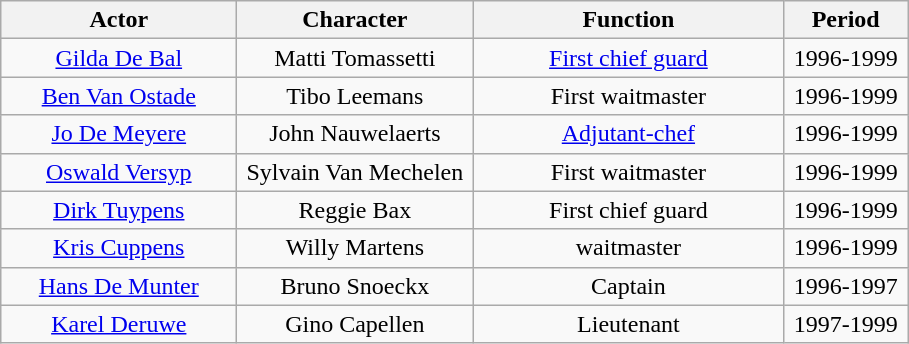<table class="wikitable">
<tr>
<th width=150px>Actor</th>
<th width=150px>Character</th>
<th width=200px>Function</th>
<th width=75px>Period</th>
</tr>
<tr>
<td align="center"><a href='#'>Gilda De Bal</a></td>
<td align="center">Matti Tomassetti</td>
<td align="center"><a href='#'>First chief guard</a></td>
<td align="center">1996-1999</td>
</tr>
<tr>
<td align="center"><a href='#'>Ben Van Ostade</a></td>
<td align="center">Tibo Leemans</td>
<td align="center">First waitmaster</td>
<td align="center">1996-1999</td>
</tr>
<tr>
<td align="center"><a href='#'>Jo De Meyere</a></td>
<td align="center">John Nauwelaerts</td>
<td align="center"><a href='#'>Adjutant-chef</a></td>
<td align="center">1996-1999</td>
</tr>
<tr>
<td align="center"><a href='#'>Oswald Versyp</a></td>
<td align="center">Sylvain Van Mechelen</td>
<td align="center">First waitmaster</td>
<td align="center">1996-1999</td>
</tr>
<tr>
<td align="center"><a href='#'>Dirk Tuypens</a></td>
<td align="center">Reggie Bax</td>
<td align="center">First chief guard</td>
<td align="center">1996-1999</td>
</tr>
<tr>
<td align="center"><a href='#'>Kris Cuppens</a></td>
<td align="center">Willy Martens</td>
<td align="center">waitmaster</td>
<td align="center">1996-1999</td>
</tr>
<tr>
<td align="center"><a href='#'>Hans De Munter</a></td>
<td align="center">Bruno Snoeckx</td>
<td align="center">Captain</td>
<td align="center">1996-1997</td>
</tr>
<tr>
<td align="center"><a href='#'>Karel Deruwe</a></td>
<td align="center">Gino Capellen</td>
<td align="center">Lieutenant</td>
<td align="center">1997-1999</td>
</tr>
</table>
